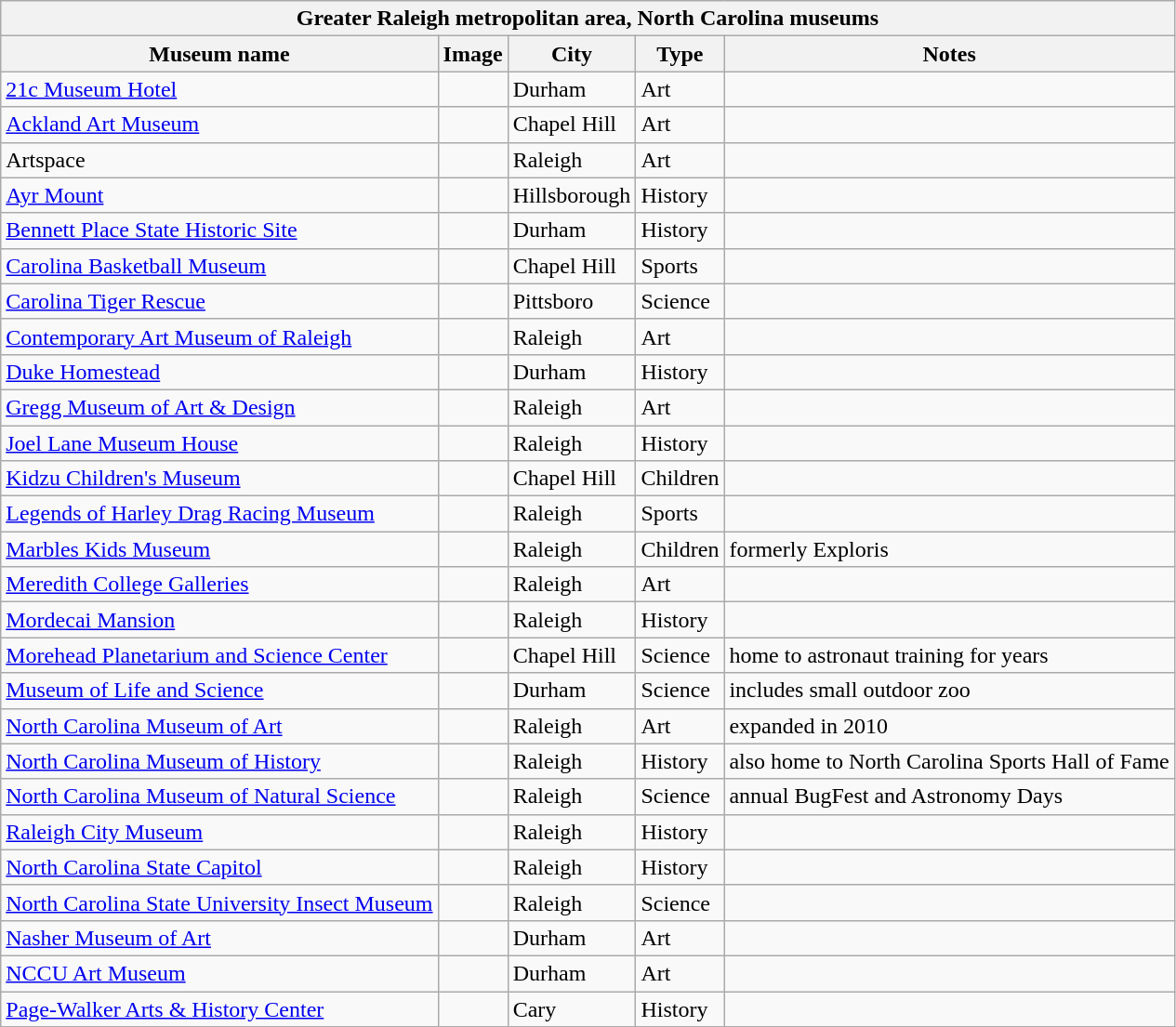<table class="wikitable sortable">
<tr>
<th colspan="5" style="text-align:center;">Greater Raleigh metropolitan area, North Carolina museums</th>
</tr>
<tr>
<th>Museum name</th>
<th>Image</th>
<th>City</th>
<th>Type</th>
<th>Notes</th>
</tr>
<tr>
<td><a href='#'>21c Museum Hotel</a></td>
<td></td>
<td>Durham</td>
<td>Art</td>
<td></td>
</tr>
<tr>
<td><a href='#'>Ackland Art Museum</a></td>
<td></td>
<td>Chapel Hill</td>
<td>Art</td>
<td></td>
</tr>
<tr>
<td>Artspace</td>
<td></td>
<td>Raleigh</td>
<td>Art</td>
<td></td>
</tr>
<tr>
<td><a href='#'>Ayr Mount</a></td>
<td></td>
<td>Hillsborough</td>
<td>History</td>
<td></td>
</tr>
<tr>
<td><a href='#'>Bennett Place State Historic Site</a></td>
<td></td>
<td>Durham</td>
<td>History</td>
<td></td>
</tr>
<tr>
<td><a href='#'>Carolina Basketball Museum</a></td>
<td></td>
<td>Chapel Hill</td>
<td>Sports</td>
<td></td>
</tr>
<tr>
<td><a href='#'>Carolina Tiger Rescue</a></td>
<td></td>
<td>Pittsboro</td>
<td>Science</td>
<td></td>
</tr>
<tr>
<td><a href='#'>Contemporary Art Museum of Raleigh</a></td>
<td></td>
<td>Raleigh</td>
<td>Art</td>
<td></td>
</tr>
<tr>
<td><a href='#'>Duke Homestead</a></td>
<td></td>
<td>Durham</td>
<td>History</td>
<td></td>
</tr>
<tr>
<td><a href='#'>Gregg Museum of Art & Design</a></td>
<td></td>
<td>Raleigh</td>
<td>Art</td>
<td></td>
</tr>
<tr>
<td><a href='#'>Joel Lane Museum House</a></td>
<td></td>
<td>Raleigh</td>
<td>History</td>
<td></td>
</tr>
<tr>
<td><a href='#'>Kidzu Children's Museum</a></td>
<td></td>
<td>Chapel Hill</td>
<td>Children</td>
<td></td>
</tr>
<tr>
<td><a href='#'>Legends of Harley Drag Racing Museum</a></td>
<td></td>
<td>Raleigh</td>
<td>Sports</td>
<td></td>
</tr>
<tr>
<td><a href='#'>Marbles Kids Museum</a></td>
<td></td>
<td>Raleigh</td>
<td>Children</td>
<td>formerly Exploris</td>
</tr>
<tr>
<td><a href='#'>Meredith College Galleries</a></td>
<td></td>
<td>Raleigh</td>
<td>Art</td>
<td></td>
</tr>
<tr>
<td><a href='#'>Mordecai Mansion</a></td>
<td></td>
<td>Raleigh</td>
<td>History</td>
<td></td>
</tr>
<tr>
<td><a href='#'>Morehead Planetarium and Science Center</a></td>
<td></td>
<td>Chapel Hill</td>
<td>Science</td>
<td>home to astronaut training for years</td>
</tr>
<tr>
<td><a href='#'>Museum of Life and Science</a></td>
<td></td>
<td>Durham</td>
<td>Science</td>
<td>includes small outdoor zoo</td>
</tr>
<tr>
<td><a href='#'>North Carolina Museum of Art</a></td>
<td></td>
<td>Raleigh</td>
<td>Art</td>
<td>expanded in 2010</td>
</tr>
<tr>
<td><a href='#'>North Carolina Museum of History</a></td>
<td></td>
<td>Raleigh</td>
<td>History</td>
<td>also home to North Carolina Sports Hall of Fame</td>
</tr>
<tr>
<td><a href='#'>North Carolina Museum of Natural Science</a></td>
<td></td>
<td>Raleigh</td>
<td>Science</td>
<td>annual BugFest and Astronomy Days</td>
</tr>
<tr>
<td><a href='#'>Raleigh City Museum</a></td>
<td></td>
<td>Raleigh</td>
<td>History</td>
<td></td>
</tr>
<tr>
<td><a href='#'>North Carolina State Capitol</a></td>
<td></td>
<td>Raleigh</td>
<td>History</td>
<td></td>
</tr>
<tr>
<td><a href='#'>North Carolina State University Insect Museum</a></td>
<td></td>
<td>Raleigh</td>
<td>Science</td>
<td></td>
</tr>
<tr>
<td><a href='#'>Nasher Museum of Art</a></td>
<td></td>
<td>Durham</td>
<td>Art</td>
<td></td>
</tr>
<tr>
<td><a href='#'>NCCU Art Museum</a></td>
<td></td>
<td>Durham</td>
<td>Art</td>
<td></td>
</tr>
<tr>
<td><a href='#'>Page-Walker Arts & History Center</a></td>
<td></td>
<td>Cary</td>
<td>History</td>
<td></td>
</tr>
</table>
